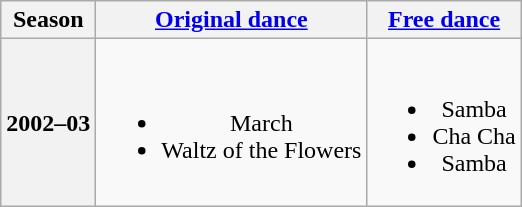<table class=wikitable style=text-align:center>
<tr>
<th>Season</th>
<th><a href='#'>Original dance</a></th>
<th><a href='#'>Free dance</a></th>
</tr>
<tr>
<th>2002–03 <br> </th>
<td><br><ul><li>March</li><li> Waltz of the Flowers <br></li></ul></td>
<td><br><ul><li>Samba</li><li>Cha Cha</li><li>Samba</li></ul></td>
</tr>
</table>
